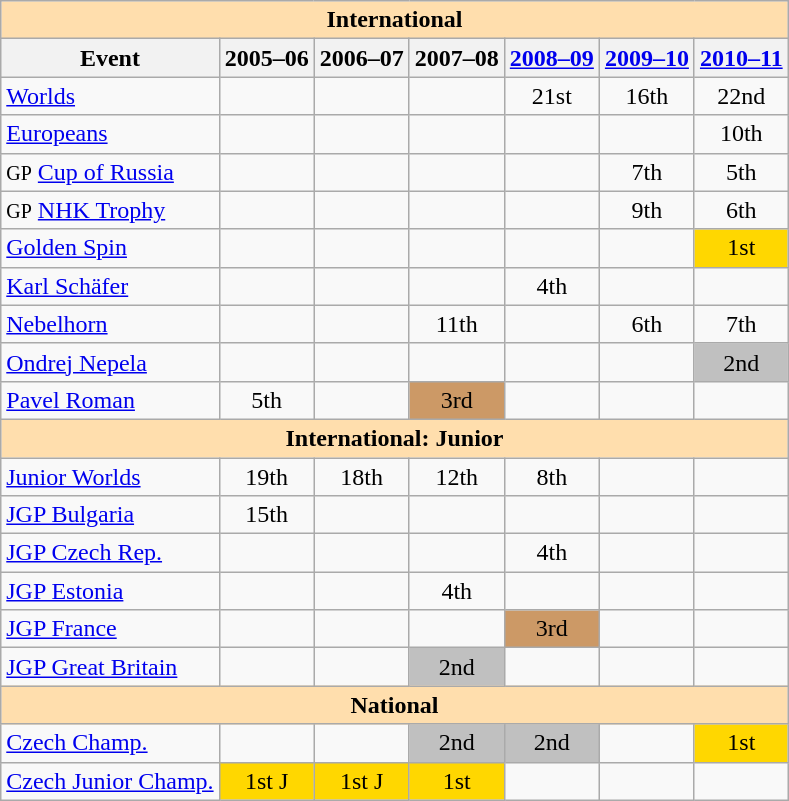<table class="wikitable" style="text-align:center">
<tr>
<th style="background-color: #ffdead; " colspan=7 align=center>International</th>
</tr>
<tr>
<th>Event</th>
<th>2005–06</th>
<th>2006–07</th>
<th>2007–08</th>
<th><a href='#'>2008–09</a></th>
<th><a href='#'>2009–10</a></th>
<th><a href='#'>2010–11</a></th>
</tr>
<tr>
<td align=left><a href='#'>Worlds</a></td>
<td></td>
<td></td>
<td></td>
<td>21st</td>
<td>16th</td>
<td>22nd</td>
</tr>
<tr>
<td align=left><a href='#'>Europeans</a></td>
<td></td>
<td></td>
<td></td>
<td></td>
<td></td>
<td>10th</td>
</tr>
<tr>
<td align=left><small>GP</small> <a href='#'>Cup of Russia</a></td>
<td></td>
<td></td>
<td></td>
<td></td>
<td>7th</td>
<td>5th</td>
</tr>
<tr>
<td align=left><small>GP</small> <a href='#'>NHK Trophy</a></td>
<td></td>
<td></td>
<td></td>
<td></td>
<td>9th</td>
<td>6th</td>
</tr>
<tr>
<td align=left><a href='#'>Golden Spin</a></td>
<td></td>
<td></td>
<td></td>
<td></td>
<td></td>
<td bgcolor=gold>1st</td>
</tr>
<tr>
<td align=left><a href='#'>Karl Schäfer</a></td>
<td></td>
<td></td>
<td></td>
<td>4th</td>
<td></td>
<td></td>
</tr>
<tr>
<td align=left><a href='#'>Nebelhorn</a></td>
<td></td>
<td></td>
<td>11th</td>
<td></td>
<td>6th</td>
<td>7th</td>
</tr>
<tr>
<td align=left><a href='#'>Ondrej Nepela</a></td>
<td></td>
<td></td>
<td></td>
<td></td>
<td></td>
<td bgcolor=silver>2nd</td>
</tr>
<tr>
<td align=left><a href='#'>Pavel Roman</a></td>
<td>5th</td>
<td></td>
<td bgcolor=cc9966>3rd</td>
<td></td>
<td></td>
<td></td>
</tr>
<tr>
<th style="background-color: #ffdead; " colspan=7 align=center><strong>International: Junior</strong></th>
</tr>
<tr>
<td align=left><a href='#'>Junior Worlds</a></td>
<td>19th</td>
<td>18th</td>
<td>12th</td>
<td>8th</td>
<td></td>
<td></td>
</tr>
<tr>
<td align=left><a href='#'>JGP Bulgaria</a></td>
<td>15th</td>
<td></td>
<td></td>
<td></td>
<td></td>
<td></td>
</tr>
<tr>
<td align=left><a href='#'>JGP Czech Rep.</a></td>
<td></td>
<td></td>
<td></td>
<td>4th</td>
<td></td>
<td></td>
</tr>
<tr>
<td align=left><a href='#'>JGP Estonia</a></td>
<td></td>
<td></td>
<td>4th</td>
<td></td>
<td></td>
<td></td>
</tr>
<tr>
<td align=left><a href='#'>JGP France</a></td>
<td></td>
<td></td>
<td></td>
<td bgcolor=cc9966>3rd</td>
<td></td>
<td></td>
</tr>
<tr>
<td align=left><a href='#'>JGP Great Britain</a></td>
<td></td>
<td></td>
<td bgcolor=silver>2nd</td>
<td></td>
<td></td>
<td></td>
</tr>
<tr>
<th style="background-color: #ffdead; " colspan=7 align=center><strong>National</strong></th>
</tr>
<tr>
<td align=left><a href='#'>Czech Champ.</a></td>
<td></td>
<td></td>
<td bgcolor=silver>2nd</td>
<td bgcolor=silver>2nd</td>
<td></td>
<td bgcolor=gold>1st</td>
</tr>
<tr>
<td align=left><a href='#'>Czech Junior Champ.</a></td>
<td bgcolor=gold>1st J</td>
<td bgcolor=gold>1st J</td>
<td bgcolor=gold>1st</td>
<td></td>
<td></td>
<td></td>
</tr>
</table>
